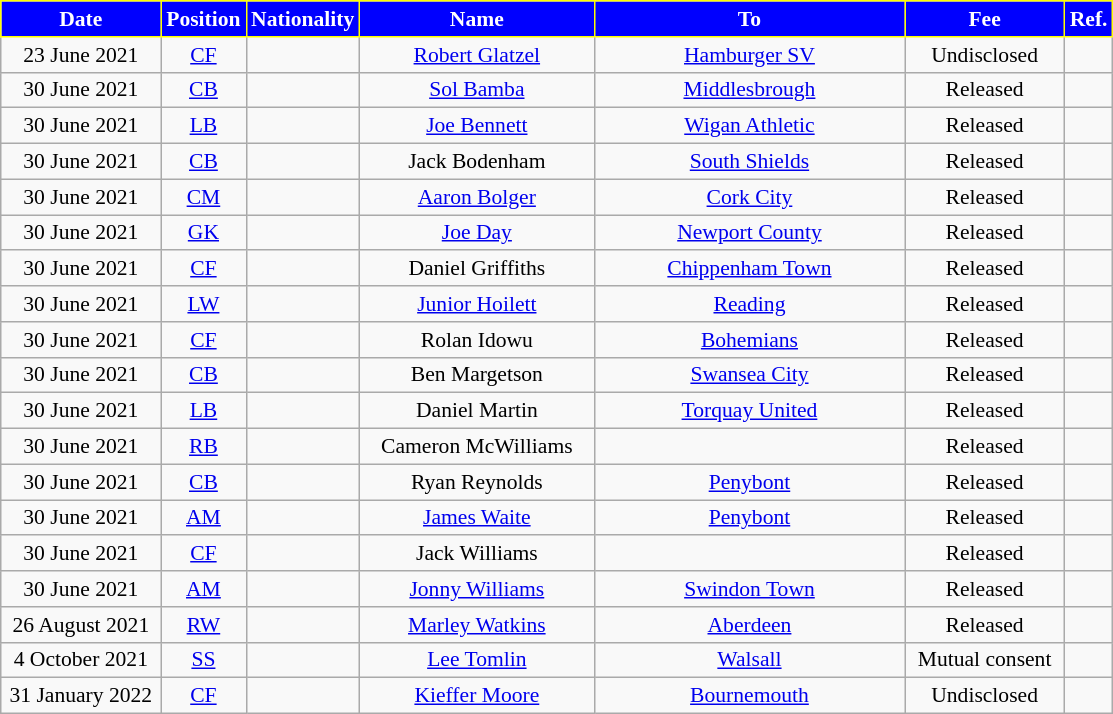<table class="wikitable"  style="text-align:center; font-size:90%; ">
<tr>
<th style="background:blue; color:white; border:1px solid yellow; width:100px;">Date</th>
<th style="background:blue; color:white; border:1px solid yellow; width:50px;">Position</th>
<th style="background:blue; color:white; border:1px solid yellow; width:50px;">Nationality</th>
<th style="background:blue; color:white; border:1px solid yellow; width:150px;">Name</th>
<th style="background:blue; color:white; border:1px solid yellow; width:200px;">To</th>
<th style="background:blue; color:white; border:1px solid yellow; width:100px;">Fee</th>
<th style="background:blue; color:white; border:1px solid yellow; width:25px;">Ref.</th>
</tr>
<tr>
<td>23 June 2021</td>
<td><a href='#'>CF</a></td>
<td></td>
<td><a href='#'>Robert Glatzel</a></td>
<td> <a href='#'>Hamburger SV</a></td>
<td>Undisclosed</td>
<td></td>
</tr>
<tr>
<td>30 June 2021</td>
<td><a href='#'>CB</a></td>
<td></td>
<td><a href='#'>Sol Bamba</a></td>
<td> <a href='#'>Middlesbrough</a></td>
<td>Released</td>
<td></td>
</tr>
<tr>
<td>30 June 2021</td>
<td><a href='#'>LB</a></td>
<td></td>
<td><a href='#'>Joe Bennett</a></td>
<td> <a href='#'>Wigan Athletic</a></td>
<td>Released</td>
<td></td>
</tr>
<tr>
<td>30 June 2021</td>
<td><a href='#'>CB</a></td>
<td></td>
<td>Jack Bodenham</td>
<td> <a href='#'>South Shields</a></td>
<td>Released</td>
<td></td>
</tr>
<tr>
<td>30 June 2021</td>
<td><a href='#'>CM</a></td>
<td></td>
<td><a href='#'>Aaron Bolger</a></td>
<td> <a href='#'>Cork City</a></td>
<td>Released</td>
<td></td>
</tr>
<tr>
<td>30 June 2021</td>
<td><a href='#'>GK</a></td>
<td></td>
<td><a href='#'>Joe Day</a></td>
<td> <a href='#'>Newport County</a></td>
<td>Released</td>
<td></td>
</tr>
<tr>
<td>30 June 2021</td>
<td><a href='#'>CF</a></td>
<td></td>
<td>Daniel Griffiths</td>
<td> <a href='#'>Chippenham Town</a></td>
<td>Released</td>
<td></td>
</tr>
<tr>
<td>30 June 2021</td>
<td><a href='#'>LW</a></td>
<td></td>
<td><a href='#'>Junior Hoilett</a></td>
<td> <a href='#'>Reading</a></td>
<td>Released</td>
<td></td>
</tr>
<tr>
<td>30 June 2021</td>
<td><a href='#'>CF</a></td>
<td></td>
<td>Rolan Idowu</td>
<td> <a href='#'>Bohemians</a></td>
<td>Released</td>
<td></td>
</tr>
<tr>
<td>30 June 2021</td>
<td><a href='#'>CB</a></td>
<td></td>
<td>Ben Margetson</td>
<td> <a href='#'>Swansea City</a></td>
<td>Released</td>
<td></td>
</tr>
<tr>
<td>30 June 2021</td>
<td><a href='#'>LB</a></td>
<td></td>
<td>Daniel Martin</td>
<td> <a href='#'>Torquay United</a></td>
<td>Released</td>
<td></td>
</tr>
<tr>
<td>30 June 2021</td>
<td><a href='#'>RB</a></td>
<td></td>
<td>Cameron McWilliams</td>
<td></td>
<td>Released</td>
<td></td>
</tr>
<tr>
<td>30 June 2021</td>
<td><a href='#'>CB</a></td>
<td></td>
<td>Ryan Reynolds</td>
<td> <a href='#'>Penybont</a></td>
<td>Released</td>
<td></td>
</tr>
<tr>
<td>30 June 2021</td>
<td><a href='#'>AM</a></td>
<td></td>
<td><a href='#'>James Waite</a></td>
<td> <a href='#'>Penybont</a></td>
<td>Released</td>
<td></td>
</tr>
<tr>
<td>30 June 2021</td>
<td><a href='#'>CF</a></td>
<td></td>
<td>Jack Williams</td>
<td></td>
<td>Released</td>
<td></td>
</tr>
<tr>
<td>30 June 2021</td>
<td><a href='#'>AM</a></td>
<td></td>
<td><a href='#'>Jonny Williams</a></td>
<td> <a href='#'>Swindon Town</a></td>
<td>Released</td>
<td></td>
</tr>
<tr>
<td>26 August 2021</td>
<td><a href='#'>RW</a></td>
<td></td>
<td><a href='#'>Marley Watkins</a></td>
<td> <a href='#'>Aberdeen</a></td>
<td>Released</td>
<td></td>
</tr>
<tr>
<td>4 October 2021</td>
<td><a href='#'>SS</a></td>
<td></td>
<td><a href='#'>Lee Tomlin</a></td>
<td> <a href='#'>Walsall</a></td>
<td>Mutual consent</td>
<td></td>
</tr>
<tr>
<td>31 January 2022</td>
<td><a href='#'>CF</a></td>
<td></td>
<td><a href='#'>Kieffer Moore</a></td>
<td> <a href='#'>Bournemouth</a></td>
<td>Undisclosed</td>
<td></td>
</tr>
</table>
